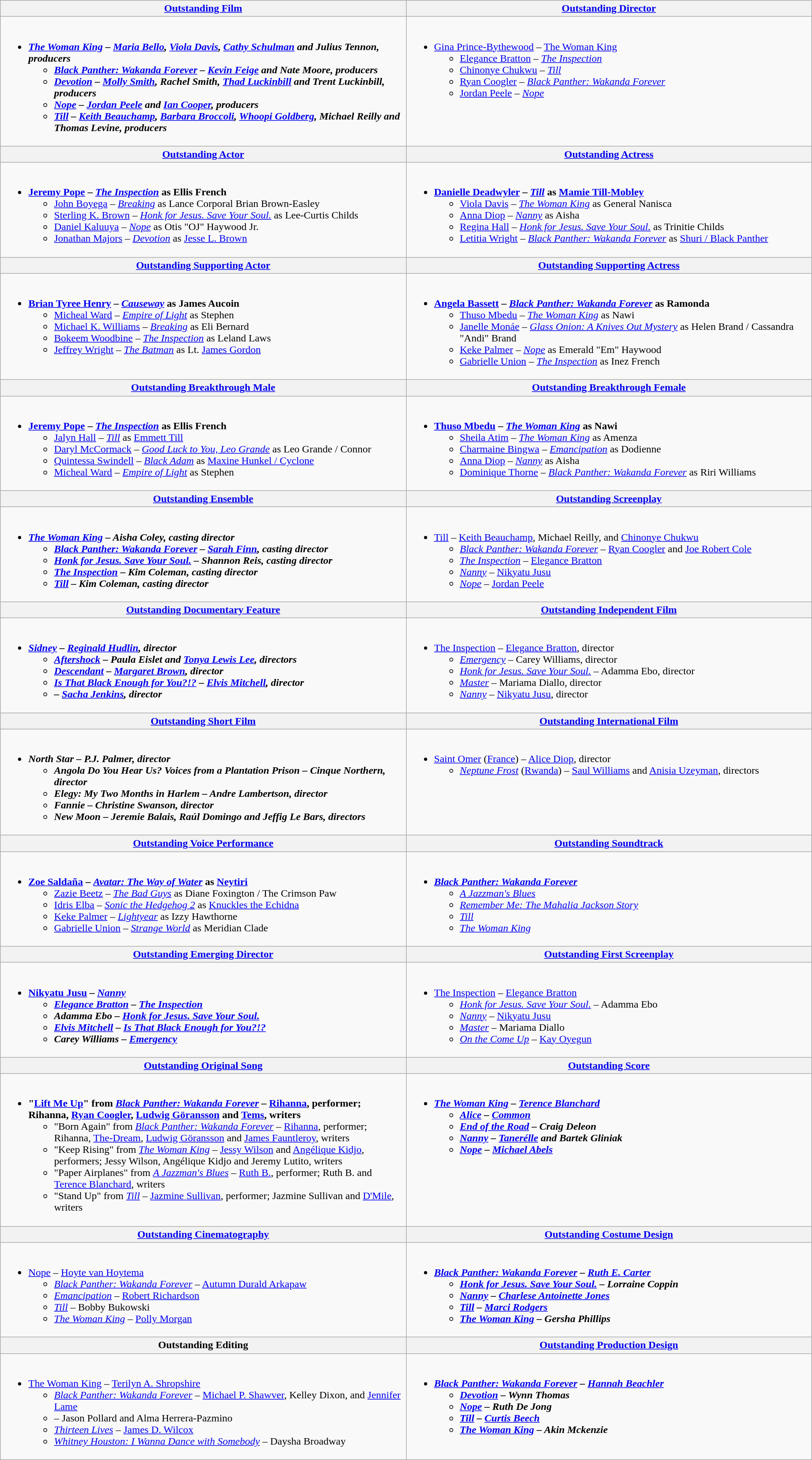<table class=wikitable width="100%">
<tr>
<th width="50%"><a href='#'>Outstanding Film</a></th>
<th width="50%"><a href='#'>Outstanding Director</a></th>
</tr>
<tr>
<td valign="top"><br><ul><li><strong><em><a href='#'>The Woman King</a><em> – <a href='#'>Maria Bello</a>, <a href='#'>Viola Davis</a>, <a href='#'>Cathy Schulman</a> and Julius Tennon, producers<strong><ul><li></em><a href='#'>Black Panther: Wakanda Forever</a><em> – <a href='#'>Kevin Feige</a> and Nate Moore, producers</li><li></em><a href='#'>Devotion</a><em> – <a href='#'>Molly Smith</a>, Rachel Smith, <a href='#'>Thad Luckinbill</a> and Trent Luckinbill, producers</li><li></em><a href='#'>Nope</a><em> – <a href='#'>Jordan Peele</a> and <a href='#'>Ian Cooper</a>, producers</li><li></em><a href='#'>Till</a><em> – <a href='#'>Keith Beauchamp</a>, <a href='#'>Barbara Broccoli</a>, <a href='#'>Whoopi Goldberg</a>, Michael Reilly and Thomas Levine, producers</li></ul></li></ul></td>
<td valign="top"><br><ul><li></strong><a href='#'>Gina Prince-Bythewood</a> – </em><a href='#'>The Woman King</a></em></strong><ul><li><a href='#'>Elegance Bratton</a> – <em><a href='#'>The Inspection</a></em></li><li><a href='#'>Chinonye Chukwu</a> – <em><a href='#'>Till</a></em></li><li><a href='#'>Ryan Coogler</a> – <em><a href='#'>Black Panther: Wakanda Forever</a></em></li><li><a href='#'>Jordan Peele</a> – <em><a href='#'>Nope</a></em></li></ul></li></ul></td>
</tr>
<tr>
<th width="50%"><a href='#'>Outstanding Actor</a></th>
<th width="50%"><a href='#'>Outstanding Actress</a></th>
</tr>
<tr>
<td valign="top"><br><ul><li><strong><a href='#'>Jeremy Pope</a> – <em><a href='#'>The Inspection</a></em> as Ellis French</strong><ul><li><a href='#'>John Boyega</a> – <em><a href='#'>Breaking</a></em> as Lance Corporal Brian Brown-Easley</li><li><a href='#'>Sterling K. Brown</a> – <em><a href='#'>Honk for Jesus. Save Your Soul.</a></em> as Lee-Curtis Childs</li><li><a href='#'>Daniel Kaluuya</a> – <em><a href='#'>Nope</a></em> as Otis "OJ" Haywood Jr.</li><li><a href='#'>Jonathan Majors</a> – <em><a href='#'>Devotion</a></em> as <a href='#'>Jesse L. Brown</a></li></ul></li></ul></td>
<td valign="top"><br><ul><li><strong><a href='#'>Danielle Deadwyler</a> – <em><a href='#'>Till</a></em> as <a href='#'>Mamie Till-Mobley</a></strong><ul><li><a href='#'>Viola Davis</a> – <em><a href='#'>The Woman King</a></em> as General Nanisca</li><li><a href='#'>Anna Diop</a> – <em><a href='#'>Nanny</a></em> as Aisha</li><li><a href='#'>Regina Hall</a> – <em><a href='#'>Honk for Jesus. Save Your Soul.</a></em> as Trinitie Childs</li><li><a href='#'>Letitia Wright</a> – <em><a href='#'>Black Panther: Wakanda Forever</a></em> as <a href='#'>Shuri / Black Panther</a></li></ul></li></ul></td>
</tr>
<tr>
<th width="50%"><a href='#'>Outstanding Supporting Actor</a></th>
<th width="50%"><a href='#'>Outstanding Supporting Actress</a></th>
</tr>
<tr>
<td valign="top"><br><ul><li><strong><a href='#'>Brian Tyree Henry</a> – <em><a href='#'>Causeway</a></em> as James Aucoin</strong><ul><li><a href='#'>Micheal Ward</a> – <em><a href='#'>Empire of Light</a></em> as Stephen</li><li><a href='#'>Michael K. Williams</a> – <em><a href='#'>Breaking</a></em> as Eli Bernard</li><li><a href='#'>Bokeem Woodbine</a> – <em><a href='#'>The Inspection</a></em> as Leland Laws</li><li><a href='#'>Jeffrey Wright</a> – <em><a href='#'>The Batman</a></em> as Lt. <a href='#'>James Gordon</a></li></ul></li></ul></td>
<td valign="top"><br><ul><li><strong><a href='#'>Angela Bassett</a> – <em><a href='#'>Black Panther: Wakanda Forever</a></em> as Ramonda</strong><ul><li><a href='#'>Thuso Mbedu</a> – <em><a href='#'>The Woman King</a></em> as Nawi</li><li><a href='#'>Janelle Monáe</a> – <em><a href='#'>Glass Onion: A Knives Out Mystery</a></em> as Helen Brand / Cassandra "Andi" Brand</li><li><a href='#'>Keke Palmer</a> – <em><a href='#'>Nope</a></em> as Emerald "Em" Haywood</li><li><a href='#'>Gabrielle Union</a> – <em><a href='#'>The Inspection</a></em> as Inez French</li></ul></li></ul></td>
</tr>
<tr>
<th width="50%"><a href='#'>Outstanding Breakthrough Male</a></th>
<th width="50%"><a href='#'>Outstanding Breakthrough Female</a></th>
</tr>
<tr>
<td valign="top"><br><ul><li><strong><a href='#'>Jeremy Pope</a> – <em><a href='#'>The Inspection</a></em> as Ellis French</strong><ul><li><a href='#'>Jalyn Hall</a> – <em><a href='#'>Till</a></em> as <a href='#'>Emmett Till</a></li><li><a href='#'>Daryl McCormack</a> – <em><a href='#'>Good Luck to You, Leo Grande</a></em> as Leo Grande / Connor</li><li><a href='#'>Quintessa Swindell</a> – <em><a href='#'>Black Adam</a></em> as <a href='#'>Maxine Hunkel / Cyclone</a></li><li><a href='#'>Micheal Ward</a> – <em><a href='#'>Empire of Light</a></em> as Stephen</li></ul></li></ul></td>
<td valign="top"><br><ul><li><strong><a href='#'>Thuso Mbedu</a> – <em><a href='#'>The Woman King</a></em> as Nawi</strong><ul><li><a href='#'>Sheila Atim</a> – <em><a href='#'>The Woman King</a></em> as Amenza</li><li><a href='#'>Charmaine Bingwa</a> – <em><a href='#'>Emancipation</a></em> as Dodienne</li><li><a href='#'>Anna Diop</a> – <em><a href='#'>Nanny</a></em> as Aisha</li><li><a href='#'>Dominique Thorne</a> – <em><a href='#'>Black Panther: Wakanda Forever</a></em> as Riri Williams</li></ul></li></ul></td>
</tr>
<tr>
<th width="50%"><a href='#'>Outstanding Ensemble</a></th>
<th width="50%"><a href='#'>Outstanding Screenplay</a></th>
</tr>
<tr>
<td valign="top"><br><ul><li><strong><em><a href='#'>The Woman King</a><em> – Aisha Coley, casting director<strong><ul><li></em><a href='#'>Black Panther: Wakanda Forever</a><em> – <a href='#'>Sarah Finn</a>, casting director</li><li></em><a href='#'>Honk for Jesus. Save Your Soul.</a><em> – Shannon Reis, casting director</li><li></em><a href='#'>The Inspection</a><em> – Kim Coleman, casting director</li><li></em><a href='#'>Till</a><em> – Kim Coleman, casting director</li></ul></li></ul></td>
<td valign="top"><br><ul><li></em></strong><a href='#'>Till</a></em> – <a href='#'>Keith Beauchamp</a>, Michael Reilly, and <a href='#'>Chinonye Chukwu</a></strong><ul><li><em><a href='#'>Black Panther: Wakanda Forever</a></em> – <a href='#'>Ryan Coogler</a> and <a href='#'>Joe Robert Cole</a></li><li><em><a href='#'>The Inspection</a></em> – <a href='#'>Elegance Bratton</a></li><li><em><a href='#'>Nanny</a></em> – <a href='#'>Nikyatu Jusu</a></li><li><em><a href='#'>Nope</a></em> – <a href='#'>Jordan Peele</a></li></ul></li></ul></td>
</tr>
<tr>
<th width="50%"><a href='#'>Outstanding Documentary Feature</a></th>
<th width="50%"><a href='#'>Outstanding Independent Film</a></th>
</tr>
<tr>
<td valign="top"><br><ul><li><strong><em><a href='#'>Sidney</a><em> – <a href='#'>Reginald Hudlin</a>, director<strong><ul><li></em><a href='#'>Aftershock</a><em> – Paula Eislet and <a href='#'>Tonya Lewis Lee</a>, directors</li><li></em><a href='#'>Descendant</a><em> – <a href='#'>Margaret Brown</a>, director</li><li></em><a href='#'>Is That Black Enough for You?!?</a><em> – <a href='#'>Elvis Mitchell</a>, director</li><li></em><em> – <a href='#'>Sacha Jenkins</a>, director</li></ul></li></ul></td>
<td valign="top"><br><ul><li></em></strong><a href='#'>The Inspection</a></em> – <a href='#'>Elegance Bratton</a>, director</strong><ul><li><em><a href='#'>Emergency</a></em> – Carey Williams, director</li><li><em><a href='#'>Honk for Jesus. Save Your Soul.</a></em> – Adamma Ebo, director</li><li><em><a href='#'>Master</a></em> – Mariama Diallo, director</li><li><em><a href='#'>Nanny</a></em> – <a href='#'>Nikyatu Jusu</a>, director</li></ul></li></ul></td>
</tr>
<tr>
<th width="50%"><a href='#'>Outstanding Short Film</a></th>
<th width="50%"><a href='#'>Outstanding International Film</a></th>
</tr>
<tr>
<td valign="top"><br><ul><li><strong><em>North Star<em> – P.J. Palmer, director<strong><ul><li></em>Angola Do You Hear Us? Voices from a Plantation Prison<em> – Cinque Northern, director</li><li></em>Elegy: My Two Months in Harlem<em> – Andre Lambertson, director</li><li></em>Fannie<em> – Christine Swanson, director</li><li></em>New Moon<em> – Jeremie Balais, Raúl Domingo and Jeffig Le Bars, directors</li></ul></li></ul></td>
<td valign="top"><br><ul><li></em></strong><a href='#'>Saint Omer</a></em> (<a href='#'>France</a>) – <a href='#'>Alice Diop</a>, director</strong><ul><li><em><a href='#'>Neptune Frost</a></em> (<a href='#'>Rwanda</a>) – <a href='#'>Saul Williams</a> and <a href='#'>Anisia Uzeyman</a>, directors</li></ul></li></ul></td>
</tr>
<tr>
<th width="50%"><a href='#'>Outstanding Voice Performance</a></th>
<th width="50%"><a href='#'>Outstanding Soundtrack</a></th>
</tr>
<tr>
<td valign="top"><br><ul><li><strong><a href='#'>Zoe Saldaña</a> – <em><a href='#'>Avatar: The Way of Water</a></em> as <a href='#'>Neytiri</a></strong><ul><li><a href='#'>Zazie Beetz</a> – <em><a href='#'>The Bad Guys</a></em> as Diane Foxington / The Crimson Paw</li><li><a href='#'>Idris Elba</a> – <em><a href='#'>Sonic the Hedgehog 2</a></em> as <a href='#'>Knuckles the Echidna</a></li><li><a href='#'>Keke Palmer</a> – <em><a href='#'>Lightyear</a></em> as Izzy Hawthorne</li><li><a href='#'>Gabrielle Union</a> – <em><a href='#'>Strange World</a></em> as Meridian Clade</li></ul></li></ul></td>
<td valign="top"><br><ul><li><strong><em><a href='#'>Black Panther: Wakanda Forever</a></em></strong><ul><li><em><a href='#'>A Jazzman's Blues</a></em></li><li><em><a href='#'>Remember Me: The Mahalia Jackson Story</a></em></li><li><em><a href='#'>Till</a></em></li><li><em><a href='#'>The Woman King</a></em></li></ul></li></ul></td>
</tr>
<tr>
<th width="50%"><a href='#'>Outstanding Emerging Director</a></th>
<th width="50%"><a href='#'>Outstanding First Screenplay</a></th>
</tr>
<tr>
<td valign="top"><br><ul><li><strong><a href='#'>Nikyatu Jusu</a> – <em><a href='#'>Nanny</a><strong><em><ul><li><a href='#'>Elegance Bratton</a> – </em><a href='#'>The Inspection</a><em></li><li>Adamma Ebo – </em><a href='#'>Honk for Jesus. Save Your Soul.</a><em></li><li><a href='#'>Elvis Mitchell</a> – </em><a href='#'>Is That Black Enough for You?!?</a><em></li><li>Carey Williams – </em><a href='#'>Emergency</a><em></li></ul></li></ul></td>
<td valign="top"><br><ul><li></em></strong><a href='#'>The Inspection</a></em> – <a href='#'>Elegance Bratton</a></strong><ul><li><em><a href='#'>Honk for Jesus. Save Your Soul.</a></em> – Adamma Ebo</li><li><em><a href='#'>Nanny</a></em> – <a href='#'>Nikyatu Jusu</a></li><li><em><a href='#'>Master</a></em> – Mariama Diallo</li><li><em><a href='#'>On the Come Up</a></em> – <a href='#'>Kay Oyegun</a></li></ul></li></ul></td>
</tr>
<tr>
<th width="50%"><a href='#'>Outstanding Original Song</a></th>
<th width="50%"><a href='#'>Outstanding Score</a></th>
</tr>
<tr>
<td valign="top"><br><ul><li><strong>"<a href='#'>Lift Me Up</a>" from <em><a href='#'>Black Panther: Wakanda Forever</a></em> – <a href='#'>Rihanna</a>, performer; Rihanna, <a href='#'>Ryan Coogler</a>, <a href='#'>Ludwig Göransson</a> and <a href='#'>Tems</a>, writers</strong><ul><li>"Born Again" from <em><a href='#'>Black Panther: Wakanda Forever</a></em> – <a href='#'>Rihanna</a>, performer; Rihanna, <a href='#'>The-Dream</a>, <a href='#'>Ludwig Göransson</a> and <a href='#'>James Fauntleroy</a>, writers</li><li>"Keep Rising" from <em><a href='#'>The Woman King</a></em> – <a href='#'>Jessy Wilson</a> and <a href='#'>Angélique Kidjo</a>, performers; Jessy Wilson, Angélique Kidjo and Jeremy Lutito, writers</li><li>"Paper Airplanes" from <em><a href='#'>A Jazzman's Blues</a></em> – <a href='#'>Ruth B.</a>, performer; Ruth B. and <a href='#'>Terence Blanchard</a>, writers</li><li>"Stand Up" from <em><a href='#'>Till</a></em> – <a href='#'>Jazmine Sullivan</a>, performer; Jazmine Sullivan and <a href='#'>D'Mile</a>, writers</li></ul></li></ul></td>
<td valign="top"><br><ul><li><strong><em><a href='#'>The Woman King</a><em> – <a href='#'>Terence Blanchard</a><strong><ul><li></em><a href='#'>Alice</a><em> – <a href='#'>Common</a></li><li></em><a href='#'>End of the Road</a><em> – Craig Deleon</li><li></em><a href='#'>Nanny</a><em> – <a href='#'>Tanerélle</a> and Bartek Gliniak</li><li></em><a href='#'>Nope</a><em> – <a href='#'>Michael Abels</a></li></ul></li></ul></td>
</tr>
<tr>
<th width="50%"><a href='#'>Outstanding Cinematography</a></th>
<th width="50%"><a href='#'>Outstanding Costume Design</a></th>
</tr>
<tr>
<td valign="top"><br><ul><li></em></strong><a href='#'>Nope</a></em> – <a href='#'>Hoyte van Hoytema</a></strong><ul><li><em><a href='#'>Black Panther: Wakanda Forever</a></em> – <a href='#'>Autumn Durald Arkapaw</a></li><li><em><a href='#'>Emancipation</a></em> – <a href='#'>Robert Richardson</a></li><li><em><a href='#'>Till</a></em> – Bobby Bukowski</li><li><em><a href='#'>The Woman King</a></em> – <a href='#'>Polly Morgan</a></li></ul></li></ul></td>
<td valign="top"><br><ul><li><strong><em><a href='#'>Black Panther: Wakanda Forever</a><em> – <a href='#'>Ruth E. Carter</a><strong><ul><li></em><a href='#'>Honk for Jesus. Save Your Soul.</a><em> – Lorraine Coppin</li><li></em><a href='#'>Nanny</a><em> – <a href='#'>Charlese Antoinette Jones</a></li><li></em><a href='#'>Till</a><em> – <a href='#'>Marci Rodgers</a></li><li></em><a href='#'>The Woman King</a><em> – Gersha Phillips</li></ul></li></ul></td>
</tr>
<tr>
<th width="50%">Outstanding Editing</th>
<th width="50%"><a href='#'>Outstanding Production Design</a></th>
</tr>
<tr>
<td valign="top"><br><ul><li></em></strong><a href='#'>The Woman King</a></em> – <a href='#'>Terilyn A. Shropshire</a></strong><ul><li><em><a href='#'>Black Panther: Wakanda Forever</a></em> – <a href='#'>Michael P. Shawver</a>, Kelley Dixon, and <a href='#'>Jennifer Lame</a></li><li><em></em> – Jason Pollard and Alma Herrera-Pazmino</li><li><em><a href='#'>Thirteen Lives</a></em> – <a href='#'>James D. Wilcox</a></li><li><em><a href='#'>Whitney Houston: I Wanna Dance with Somebody</a></em> – Daysha Broadway</li></ul></li></ul></td>
<td valign="top"><br><ul><li><strong><em><a href='#'>Black Panther: Wakanda Forever</a><em> – <a href='#'>Hannah Beachler</a><strong><ul><li></em><a href='#'>Devotion</a><em> – Wynn Thomas</li><li></em><a href='#'>Nope</a><em> – Ruth De Jong</li><li></em><a href='#'>Till</a><em> – <a href='#'>Curtis Beech</a></li><li></em><a href='#'>The Woman King</a><em> – Akin Mckenzie</li></ul></li></ul></td>
</tr>
</table>
